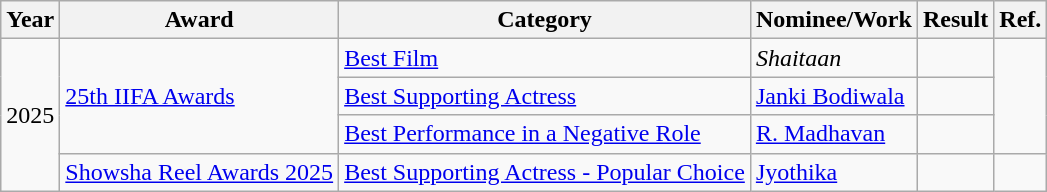<table class="wikitable">
<tr>
<th>Year</th>
<th>Award</th>
<th>Category</th>
<th>Nominee/Work</th>
<th>Result</th>
<th>Ref.</th>
</tr>
<tr>
<td rowspan="4">2025</td>
<td rowspan="3"><a href='#'>25th IIFA Awards</a></td>
<td><a href='#'>Best Film</a></td>
<td><em>Shaitaan</em></td>
<td></td>
<td rowspan="3"></td>
</tr>
<tr>
<td><a href='#'>Best Supporting Actress</a></td>
<td><a href='#'>Janki Bodiwala</a></td>
<td></td>
</tr>
<tr>
<td><a href='#'>Best Performance in a Negative Role</a></td>
<td><a href='#'>R. Madhavan</a></td>
<td></td>
</tr>
<tr>
<td><a href='#'>Showsha Reel Awards 2025</a></td>
<td><a href='#'>Best Supporting Actress - Popular Choice</a></td>
<td><a href='#'>Jyothika</a></td>
<td></td>
<td></td>
</tr>
</table>
